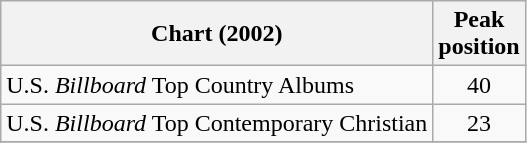<table class="wikitable">
<tr>
<th>Chart (2002)</th>
<th>Peak<br>position</th>
</tr>
<tr>
<td>U.S. <em>Billboard</em> Top Country Albums</td>
<td align="center">40</td>
</tr>
<tr>
<td>U.S. <em>Billboard</em> Top Contemporary Christian</td>
<td align="center">23</td>
</tr>
<tr>
</tr>
</table>
